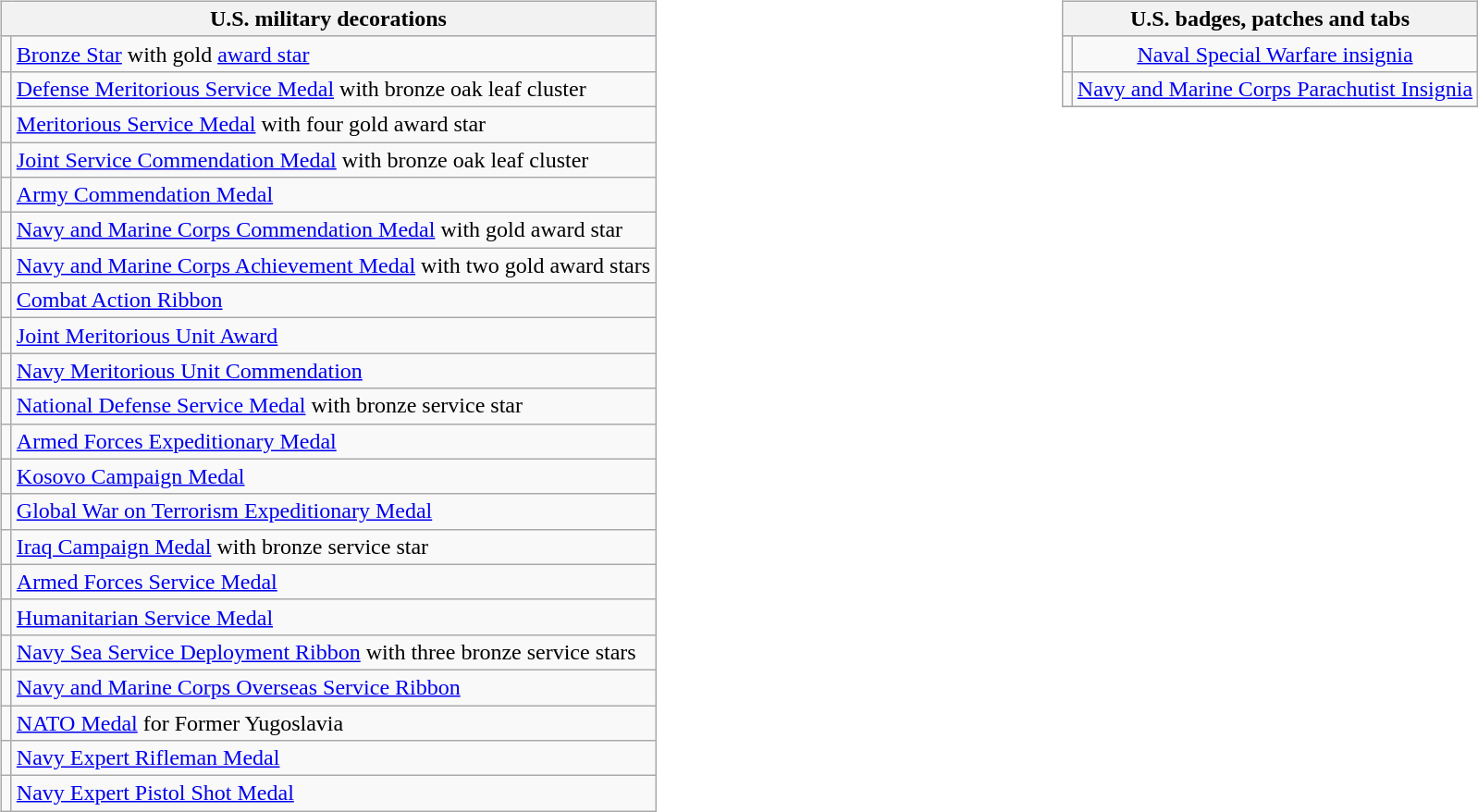<table style="width:100%;">
<tr>
<td valign="top"><br><table class="wikitable">
<tr style="background:#ccf; text-align:center;">
<th colspan="2"><strong>U.S. military decorations</strong></th>
</tr>
<tr>
<td></td>
<td><a href='#'>Bronze Star</a> with gold <a href='#'>award star</a></td>
</tr>
<tr>
<td></td>
<td><a href='#'>Defense Meritorious Service Medal</a> with bronze oak leaf cluster</td>
</tr>
<tr>
<td></td>
<td><a href='#'>Meritorious Service Medal</a> with four gold award star</td>
</tr>
<tr>
<td></td>
<td><a href='#'>Joint Service Commendation Medal</a> with bronze oak leaf cluster</td>
</tr>
<tr>
<td></td>
<td><a href='#'>Army Commendation Medal</a></td>
</tr>
<tr>
<td></td>
<td><a href='#'>Navy and Marine Corps Commendation Medal</a> with gold award star</td>
</tr>
<tr>
<td></td>
<td><a href='#'>Navy and Marine Corps Achievement Medal</a> with two gold award stars</td>
</tr>
<tr>
<td></td>
<td><a href='#'>Combat Action Ribbon</a></td>
</tr>
<tr>
<td></td>
<td><a href='#'>Joint Meritorious Unit Award</a></td>
</tr>
<tr>
<td></td>
<td><a href='#'>Navy Meritorious Unit Commendation</a></td>
</tr>
<tr>
<td></td>
<td><a href='#'>National Defense Service Medal</a> with bronze service star</td>
</tr>
<tr>
<td></td>
<td><a href='#'>Armed Forces Expeditionary Medal</a></td>
</tr>
<tr>
<td></td>
<td><a href='#'>Kosovo Campaign Medal</a></td>
</tr>
<tr>
<td></td>
<td><a href='#'>Global War on Terrorism Expeditionary Medal</a></td>
</tr>
<tr>
<td></td>
<td><a href='#'>Iraq Campaign Medal</a> with bronze service star</td>
</tr>
<tr>
<td></td>
<td><a href='#'>Armed Forces Service Medal</a></td>
</tr>
<tr>
<td></td>
<td><a href='#'>Humanitarian Service Medal</a></td>
</tr>
<tr>
<td></td>
<td><a href='#'>Navy Sea Service Deployment Ribbon</a> with three bronze service stars</td>
</tr>
<tr>
<td></td>
<td><a href='#'>Navy and Marine Corps Overseas Service Ribbon</a></td>
</tr>
<tr>
<td></td>
<td><a href='#'>NATO Medal</a> for Former Yugoslavia</td>
</tr>
<tr>
<td></td>
<td><a href='#'>Navy Expert Rifleman Medal</a></td>
</tr>
<tr>
<td></td>
<td><a href='#'>Navy Expert Pistol Shot Medal</a></td>
</tr>
</table>
</td>
<td valign="top"><br><table class="wikitable">
<tr style="background:#ccf; text-align:center;">
<th colspan="2"><strong>U.S. badges, patches and tabs</strong></th>
</tr>
<tr>
<td align=center></td>
<td align=center><a href='#'>Naval Special Warfare insignia</a></td>
</tr>
<tr>
<td align=center></td>
<td align=center><a href='#'>Navy and Marine Corps Parachutist Insignia</a></td>
</tr>
<tr>
</tr>
</table>
</td>
</tr>
</table>
